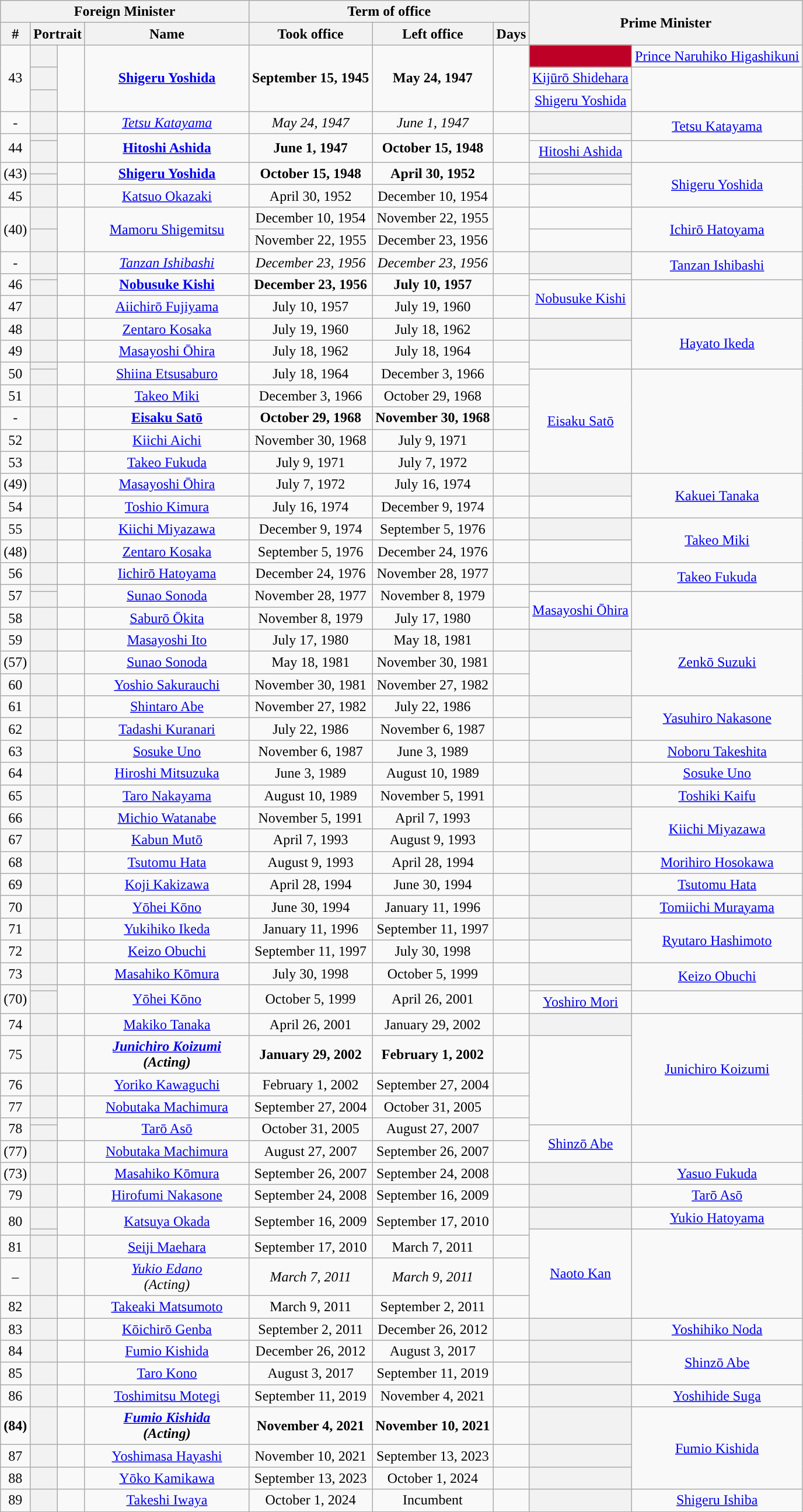<table class="wikitable"  style="text-align:center">
<tr>
<th colspan=4>Foreign Minister</th>
<th colspan=3>Term of office</th>
<th style="width:160px;" rowspan=2 colspan=2>Prime Minister</th>
</tr>
<tr>
<th>#</th>
<th colspan=2>Portrait</th>
<th width=180px>Name</th>
<th>Took office</th>
<th>Left office</th>
<th>Days</th>
</tr>
<tr>
<td rowspan=3>43</td>
<th style="background-color: "></th>
<td rowspan=3></td>
<td rowspan=3><strong><a href='#'>Shigeru Yoshida</a></strong></td>
<td rowspan=3><strong>September 15, 1945</strong></td>
<td rowspan=3><strong>May 24, 1947</strong></td>
<td rowspan=3><strong></strong></td>
<th style="background-color: #be0026"></th>
<td><a href='#'>Prince Naruhiko Higashikuni</a></td>
</tr>
<tr>
<th style="background-color: "></th>
<td><a href='#'>Kijūrō Shidehara</a></td>
</tr>
<tr>
<th style="background-color: "></th>
<td><a href='#'>Shigeru Yoshida</a></td>
</tr>
<tr>
<td>-</td>
<th style="background-color: "></th>
<td></td>
<td><em><a href='#'>Tetsu Katayama</a></em></td>
<td><em>May 24, 1947</em></td>
<td><em>June 1, 1947</em></td>
<td><em></em></td>
<th style="background-color: "></th>
<td rowspan=2><a href='#'>Tetsu Katayama</a></td>
</tr>
<tr>
<td rowspan=2>44</td>
<th style="background-color: "></th>
<td rowspan=2></td>
<td rowspan=2><strong><a href='#'>Hitoshi Ashida</a></strong></td>
<td rowspan=2><strong>June 1, 1947</strong></td>
<td rowspan=2><strong>October 15, 1948</strong></td>
<td rowspan=2><strong></strong></td>
</tr>
<tr>
<th style="background-color: "></th>
<td><a href='#'>Hitoshi Ashida</a></td>
</tr>
<tr>
<td rowspan=2>(43)</td>
<th style="background-color: "></th>
<td rowspan=2></td>
<td rowspan=2><strong><a href='#'>Shigeru Yoshida</a></strong></td>
<td rowspan=2><strong>October 15, 1948</strong></td>
<td rowspan=2><strong>April 30, 1952</strong></td>
<td rowspan=2><strong></strong></td>
<th style="background-color: "></th>
<td rowspan=3><a href='#'>Shigeru Yoshida</a></td>
</tr>
<tr>
<th style="background-color: "></th>
<th style="background-color: "></th>
</tr>
<tr>
<td>45</td>
<th style="background-color: "></th>
<td></td>
<td><a href='#'>Katsuo Okazaki</a></td>
<td>April 30, 1952</td>
<td>December 10, 1954</td>
<td></td>
</tr>
<tr>
<td rowspan=2>(40)</td>
<th style="background-color: "></th>
<td rowspan=2></td>
<td rowspan=2><a href='#'>Mamoru Shigemitsu</a></td>
<td>December 10, 1954</td>
<td>November 22, 1955</td>
<td rowspan=2></td>
<td style="background-color: "></td>
<td rowspan=2><a href='#'>Ichirō Hatoyama</a></td>
</tr>
<tr>
<th style="background-color: "></th>
<td>November 22, 1955</td>
<td>December 23, 1956</td>
<td style="background-color: "></td>
</tr>
<tr>
<td>-</td>
<th style="background-color: "></th>
<td></td>
<td><em><a href='#'>Tanzan Ishibashi</a></em></td>
<td><em>December 23, 1956</em></td>
<td><em>December 23, 1956</em></td>
<td><em></em></td>
<th style="background-color: "></th>
<td rowspan=2><a href='#'>Tanzan Ishibashi</a></td>
</tr>
<tr>
<td rowspan=2>46</td>
<th style="background-color: "></th>
<td rowspan=2></td>
<td rowspan=2><strong><a href='#'>Nobusuke Kishi</a></strong></td>
<td rowspan=2><strong>December 23, 1956</strong></td>
<td rowspan=2><strong>July 10, 1957</strong></td>
<td rowspan=2><strong></strong></td>
</tr>
<tr>
<th style="background-color: "></th>
<td rowspan=2><a href='#'>Nobusuke Kishi</a></td>
</tr>
<tr>
<td>47</td>
<th style="background-color: "></th>
<td></td>
<td><a href='#'>Aiichirō Fujiyama</a></td>
<td>July 10, 1957</td>
<td>July 19, 1960</td>
<td></td>
</tr>
<tr>
<td>48</td>
<th style="background-color: "></th>
<td></td>
<td><a href='#'>Zentaro Kosaka</a></td>
<td>July 19, 1960</td>
<td>July 18, 1962</td>
<td></td>
<th style="background-color: "></th>
<td rowspan=3><a href='#'>Hayato Ikeda</a></td>
</tr>
<tr>
<td>49</td>
<th style="background-color: "></th>
<td></td>
<td><a href='#'>Masayoshi Ōhira</a></td>
<td>July 18, 1962</td>
<td>July 18, 1964</td>
<td></td>
</tr>
<tr>
<td rowspan=2>50</td>
<th style="background-color: "></th>
<td rowspan=2></td>
<td rowspan=2><a href='#'>Shiina Etsusaburo</a></td>
<td rowspan=2>July 18, 1964</td>
<td rowspan=2>December 3, 1966</td>
<td rowspan=2></td>
</tr>
<tr>
<th style="background-color: "></th>
<td rowspan=5><a href='#'>Eisaku Satō</a></td>
</tr>
<tr>
<td>51</td>
<th style="background-color: "></th>
<td></td>
<td><a href='#'>Takeo Miki</a></td>
<td>December 3, 1966</td>
<td>October 29, 1968</td>
<td></td>
</tr>
<tr>
<td>-</td>
<th style="background-color: "></th>
<td></td>
<td><strong><a href='#'>Eisaku Satō</a></strong></td>
<td><strong>October 29, 1968</strong></td>
<td><strong>November 30, 1968</strong></td>
<td><strong></strong></td>
</tr>
<tr>
<td>52</td>
<th style="background-color: "></th>
<td></td>
<td><a href='#'>Kiichi Aichi</a></td>
<td>November 30, 1968</td>
<td>July 9, 1971</td>
<td></td>
</tr>
<tr>
<td>53</td>
<th style="background-color: "></th>
<td></td>
<td><a href='#'>Takeo Fukuda</a></td>
<td>July 9, 1971</td>
<td>July 7, 1972</td>
<td></td>
</tr>
<tr>
<td>(49)</td>
<th style="background-color: "></th>
<td></td>
<td><a href='#'>Masayoshi Ōhira</a></td>
<td>July 7, 1972</td>
<td>July 16, 1974</td>
<td></td>
<th style="background-color: "></th>
<td rowspan=2><a href='#'>Kakuei Tanaka</a></td>
</tr>
<tr>
<td>54</td>
<th style="background-color: "></th>
<td></td>
<td><a href='#'>Toshio Kimura</a></td>
<td>July 16, 1974</td>
<td>December 9, 1974</td>
<td></td>
</tr>
<tr>
<td>55</td>
<th style="background-color: "></th>
<td></td>
<td><a href='#'>Kiichi Miyazawa</a></td>
<td>December 9, 1974</td>
<td>September 5, 1976</td>
<td></td>
<th style="background-color: "></th>
<td rowspan=2><a href='#'>Takeo Miki</a></td>
</tr>
<tr>
<td>(48)</td>
<th style="background-color: "></th>
<td></td>
<td><a href='#'>Zentaro Kosaka</a></td>
<td>September 5, 1976</td>
<td>December 24, 1976</td>
<td></td>
</tr>
<tr>
<td>56</td>
<th style="background-color: "></th>
<td></td>
<td><a href='#'>Iichirō Hatoyama</a></td>
<td>December 24, 1976</td>
<td>November 28, 1977</td>
<td></td>
<th style="background-color: "></th>
<td rowspan=2><a href='#'>Takeo Fukuda</a></td>
</tr>
<tr>
<td rowspan=2>57</td>
<th style="background-color: "></th>
<td rowspan=2></td>
<td rowspan=2><a href='#'>Sunao Sonoda</a></td>
<td rowspan=2>November 28, 1977</td>
<td rowspan=2>November 8, 1979</td>
<td rowspan=2></td>
</tr>
<tr>
<th style="background-color: "></th>
<td rowspan=2><a href='#'>Masayoshi Ōhira</a></td>
</tr>
<tr>
<td>58</td>
<th style="background-color: "></th>
<td></td>
<td><a href='#'>Saburō Ōkita</a></td>
<td>November 8, 1979</td>
<td>July 17, 1980</td>
<td></td>
</tr>
<tr>
<td>59</td>
<th style="background-color: "></th>
<td></td>
<td><a href='#'>Masayoshi Ito</a></td>
<td>July 17, 1980</td>
<td>May 18, 1981</td>
<td></td>
<th style="background-color: "></th>
<td rowspan=3><a href='#'>Zenkō Suzuki</a></td>
</tr>
<tr>
<td>(57)</td>
<th style="background-color: "></th>
<td></td>
<td><a href='#'>Sunao Sonoda</a></td>
<td>May 18, 1981</td>
<td>November 30, 1981</td>
<td></td>
</tr>
<tr>
<td>60</td>
<th style="background-color: "></th>
<td></td>
<td><a href='#'>Yoshio Sakurauchi</a></td>
<td>November 30, 1981</td>
<td>November 27, 1982</td>
<td></td>
</tr>
<tr>
<td>61</td>
<th style="background-color: "></th>
<td></td>
<td><a href='#'>Shintaro Abe</a></td>
<td>November 27, 1982</td>
<td>July 22, 1986</td>
<td></td>
<th style="background-color: "></th>
<td rowspan=2><a href='#'>Yasuhiro Nakasone</a></td>
</tr>
<tr>
<td>62</td>
<th style="background-color: "></th>
<td></td>
<td><a href='#'>Tadashi Kuranari</a></td>
<td>July 22, 1986</td>
<td>November 6, 1987</td>
<td></td>
</tr>
<tr>
<td>63</td>
<th style="background-color: "></th>
<td></td>
<td><a href='#'>Sosuke Uno</a></td>
<td>November 6, 1987</td>
<td>June 3, 1989</td>
<td></td>
<th style="background-color: "></th>
<td><a href='#'>Noboru Takeshita</a></td>
</tr>
<tr>
<td>64</td>
<th style="background-color: "></th>
<td></td>
<td><a href='#'>Hiroshi Mitsuzuka</a></td>
<td>June 3, 1989</td>
<td>August 10, 1989</td>
<td></td>
<th style="background-color: "></th>
<td><a href='#'>Sosuke Uno</a></td>
</tr>
<tr>
<td>65</td>
<th style="background-color: "></th>
<td></td>
<td><a href='#'>Taro Nakayama</a></td>
<td>August 10, 1989</td>
<td>November 5, 1991</td>
<td></td>
<th style="background-color: "></th>
<td><a href='#'>Toshiki Kaifu</a></td>
</tr>
<tr>
<td>66</td>
<th style="background-color: "></th>
<td></td>
<td><a href='#'>Michio Watanabe</a></td>
<td>November 5, 1991</td>
<td>April 7, 1993</td>
<td></td>
<th style="background-color: "></th>
<td rowspan=2><a href='#'>Kiichi Miyazawa</a></td>
</tr>
<tr>
<td>67</td>
<th style="background-color: "></th>
<td></td>
<td><a href='#'>Kabun Mutō</a></td>
<td>April 7, 1993</td>
<td>August 9, 1993</td>
<td></td>
</tr>
<tr>
<td>68</td>
<th style="background-color: "></th>
<td></td>
<td><a href='#'>Tsutomu Hata</a></td>
<td>August 9, 1993</td>
<td>April 28, 1994</td>
<td></td>
<th style="background-color: "></th>
<td><a href='#'>Morihiro Hosokawa</a></td>
</tr>
<tr>
<td>69</td>
<th style="background-color: "></th>
<td></td>
<td><a href='#'>Koji Kakizawa</a></td>
<td>April 28, 1994</td>
<td>June 30, 1994</td>
<td></td>
<th style="background-color: "></th>
<td><a href='#'>Tsutomu Hata</a></td>
</tr>
<tr>
<td>70</td>
<th style="background-color: "></th>
<td></td>
<td><a href='#'>Yōhei Kōno</a></td>
<td>June 30, 1994</td>
<td>January 11, 1996</td>
<td></td>
<th style="background-color: "></th>
<td><a href='#'>Tomiichi Murayama</a></td>
</tr>
<tr>
<td>71</td>
<th style="background-color: "></th>
<td></td>
<td><a href='#'>Yukihiko Ikeda</a></td>
<td>January 11, 1996</td>
<td>September 11, 1997</td>
<td></td>
<th style="background-color: "></th>
<td rowspan=2><a href='#'>Ryutaro Hashimoto</a></td>
</tr>
<tr>
<td>72</td>
<th style="background-color: "></th>
<td></td>
<td><a href='#'>Keizo Obuchi</a></td>
<td>September 11, 1997</td>
<td>July 30, 1998</td>
<td></td>
</tr>
<tr>
<td>73</td>
<th style="background-color: "></th>
<td></td>
<td><a href='#'>Masahiko Kōmura</a></td>
<td>July 30, 1998</td>
<td>October 5, 1999</td>
<td></td>
<th style="background-color: "></th>
<td rowspan=2><a href='#'>Keizo Obuchi</a></td>
</tr>
<tr>
<td rowspan=2>(70)</td>
<th style="background-color: "></th>
<td rowspan=2></td>
<td rowspan=2><a href='#'>Yōhei Kōno</a></td>
<td rowspan=2>October 5, 1999</td>
<td rowspan=2>April 26, 2001</td>
<td rowspan=2></td>
</tr>
<tr>
<th style="background-color: "></th>
<td><a href='#'>Yoshiro Mori</a></td>
</tr>
<tr>
<td>74</td>
<th style="background-color: "></th>
<td></td>
<td><a href='#'>Makiko Tanaka</a></td>
<td>April 26, 2001</td>
<td>January 29, 2002</td>
<td></td>
<th style="background-color: "></th>
<td rowspan=5><a href='#'>Junichiro Koizumi</a></td>
</tr>
<tr>
<td>75</td>
<th style="background-color: "></th>
<td></td>
<td><strong><em><a href='#'>Junichiro Koizumi</a></em></strong><br><strong><em>(Acting)</em></strong></td>
<td><strong>January 29, 2002</strong></td>
<td><strong>February 1, 2002</strong></td>
<td><strong></strong></td>
</tr>
<tr>
<td>76</td>
<th style="background-color: "></th>
<td></td>
<td><a href='#'>Yoriko Kawaguchi</a></td>
<td>February 1, 2002</td>
<td>September 27, 2004</td>
<td></td>
</tr>
<tr>
<td>77</td>
<th style="background-color: "></th>
<td></td>
<td><a href='#'>Nobutaka Machimura</a></td>
<td>September 27, 2004</td>
<td>October 31, 2005</td>
<td></td>
</tr>
<tr>
<td rowspan=2>78</td>
<th style="background-color: "></th>
<td rowspan=2></td>
<td rowspan=2><a href='#'>Tarō Asō</a></td>
<td rowspan=2>October 31, 2005</td>
<td rowspan=2>August 27, 2007</td>
<td rowspan=2></td>
</tr>
<tr>
<th style="background-color: "></th>
<td rowspan=2><a href='#'>Shinzō Abe</a></td>
</tr>
<tr>
<td>(77)</td>
<th style="background-color: "></th>
<td></td>
<td><a href='#'>Nobutaka Machimura</a></td>
<td>August 27, 2007</td>
<td>September 26, 2007</td>
<td></td>
</tr>
<tr>
<td>(73)</td>
<th style="background-color: "></th>
<td></td>
<td><a href='#'>Masahiko Kōmura</a></td>
<td>September 26, 2007</td>
<td>September 24, 2008</td>
<td></td>
<th style="background-color: "></th>
<td><a href='#'>Yasuo Fukuda</a></td>
</tr>
<tr>
<td>79</td>
<th style="background-color: "></th>
<td></td>
<td><a href='#'>Hirofumi Nakasone</a></td>
<td>September 24, 2008</td>
<td>September 16, 2009</td>
<td></td>
<th style="background-color: "></th>
<td><a href='#'>Tarō Asō</a></td>
</tr>
<tr>
<td rowspan=2>80</td>
<th style="background-color: "></th>
<td rowspan=2></td>
<td rowspan=2><a href='#'>Katsuya Okada</a></td>
<td rowspan=2>September 16, 2009</td>
<td rowspan=2>September 17, 2010</td>
<td rowspan=2></td>
<th style="background-color: "></th>
<td><a href='#'>Yukio Hatoyama</a></td>
</tr>
<tr>
<th style="background-color: "></th>
<td rowspan=4><a href='#'>Naoto Kan</a></td>
</tr>
<tr>
<td>81</td>
<th style="background-color: "></th>
<td></td>
<td><a href='#'>Seiji Maehara</a></td>
<td>September 17, 2010</td>
<td>March 7, 2011</td>
<td></td>
</tr>
<tr>
<td>–</td>
<th style="background-color: "></th>
<td></td>
<td><em><a href='#'>Yukio Edano</a></em> <em><br>(Acting)</em></td>
<td><em>March 7, 2011</em></td>
<td><em>March 9, 2011</em></td>
<td><em></em></td>
</tr>
<tr>
<td>82</td>
<th style="background-color: "></th>
<td></td>
<td><a href='#'>Takeaki Matsumoto</a></td>
<td>March 9, 2011</td>
<td>September 2, 2011</td>
<td></td>
</tr>
<tr>
<td>83</td>
<th style="background-color: "></th>
<td></td>
<td><a href='#'>Kōichirō Genba</a></td>
<td>September 2, 2011</td>
<td>December 26, 2012</td>
<td></td>
<th style="background-color: "></th>
<td><a href='#'>Yoshihiko Noda</a></td>
</tr>
<tr>
<td>84</td>
<th style="background-color: "></th>
<td></td>
<td><a href='#'>Fumio Kishida</a></td>
<td>December 26, 2012</td>
<td>August 3, 2017</td>
<td></td>
<th style="background-color: "></th>
<td rowspan=2><a href='#'>Shinzō Abe</a></td>
</tr>
<tr>
<td>85</td>
<th style="background-color: "></th>
<td></td>
<td><a href='#'>Taro Kono</a></td>
<td>August 3, 2017</td>
<td>September 11, 2019</td>
<td></td>
<th style="background-color: "></th>
</tr>
<tr>
<td rowspan=2>86</td>
<th rowspan=2 style="background-color: "></th>
<td rowspan=2></td>
<td rowspan=2><a href='#'>Toshimitsu Motegi</a></td>
<td rowspan=2>September 11, 2019</td>
<td rowspan=2>November 4, 2021</td>
<td rowspan=2></td>
</tr>
<tr>
<th style="background-color: "></th>
<td><a href='#'>Yoshihide Suga</a></td>
</tr>
<tr>
<td><strong>(84)</strong></td>
<th style="background-color: "></th>
<td></td>
<td><strong><em><a href='#'>Fumio Kishida</a></em></strong><br><strong><em>(Acting)</em></strong></td>
<td><strong>November 4, 2021</strong></td>
<td><strong>November 10, 2021</strong></td>
<td><strong></strong></td>
<th style="background-color: "></th>
<td rowspan="3"><a href='#'>Fumio Kishida</a></td>
</tr>
<tr>
<td>87</td>
<th style="background-color: "></th>
<td></td>
<td><a href='#'>Yoshimasa Hayashi</a></td>
<td>November 10, 2021</td>
<td>September 13, 2023</td>
<td></td>
<th style="background-color: "></th>
</tr>
<tr>
<td>88</td>
<th style="background-color: "></th>
<td></td>
<td><a href='#'>Yōko Kamikawa</a></td>
<td>September 13, 2023</td>
<td>October 1, 2024</td>
<td></td>
<th style="background-color: "></th>
</tr>
<tr>
<td>89</td>
<th style="background-color: "></th>
<td></td>
<td><a href='#'>Takeshi Iwaya</a></td>
<td>October 1, 2024</td>
<td>Incumbent</td>
<td></td>
<th style="background-color: "></th>
<td><a href='#'>Shigeru Ishiba</a></td>
</tr>
<tr>
</tr>
</table>
